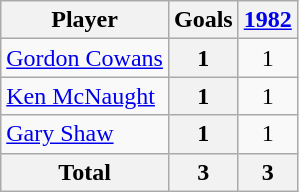<table class="wikitable sortable" style="text-align:center;">
<tr>
<th>Player</th>
<th>Goals</th>
<th><a href='#'>1982</a></th>
</tr>
<tr>
<td align="left"> <a href='#'>Gordon Cowans</a></td>
<th>1</th>
<td>1</td>
</tr>
<tr>
<td align="left"> <a href='#'>Ken McNaught</a></td>
<th>1</th>
<td>1</td>
</tr>
<tr>
<td align="left"> <a href='#'>Gary Shaw</a></td>
<th>1</th>
<td>1</td>
</tr>
<tr class="sortbottom">
<th>Total</th>
<th>3</th>
<th>3</th>
</tr>
</table>
